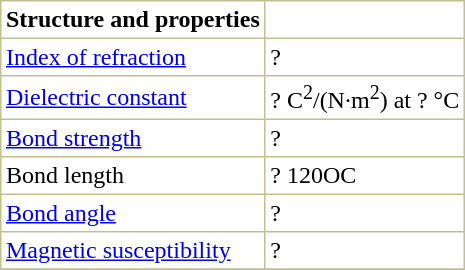<table border="1" cellspacing="0" cellpadding="3" style="margin: 0 0 0 0.5em; background: #FFFFFF; border-collapse: collapse; border-color: #C0C090;">
<tr>
<th>Structure and properties</th>
</tr>
<tr>
<td><a href='#'>Index of refraction</a></td>
<td>? </td>
</tr>
<tr>
<td><a href='#'>Dielectric constant</a></td>
<td>? C<sup>2</sup>/(N·m<sup>2</sup>) at ? °C </td>
</tr>
<tr>
<td><a href='#'>Bond strength</a></td>
<td>? </td>
</tr>
<tr>
<td>Bond length</td>
<td>?  120OC</td>
</tr>
<tr>
<td><a href='#'>Bond angle</a></td>
<td>? </td>
</tr>
<tr>
<td><a href='#'>Magnetic susceptibility</a></td>
<td>? </td>
</tr>
<tr>
</tr>
</table>
